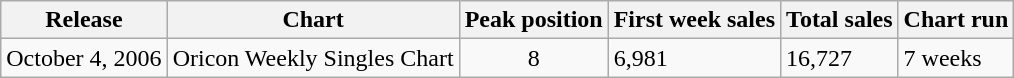<table class="wikitable">
<tr>
<th>Release</th>
<th>Chart</th>
<th>Peak position</th>
<th>First week sales</th>
<th>Total sales</th>
<th>Chart run</th>
</tr>
<tr>
<td>October 4, 2006</td>
<td>Oricon Weekly Singles Chart</td>
<td align="center">8</td>
<td>6,981</td>
<td>16,727</td>
<td>7 weeks</td>
</tr>
</table>
